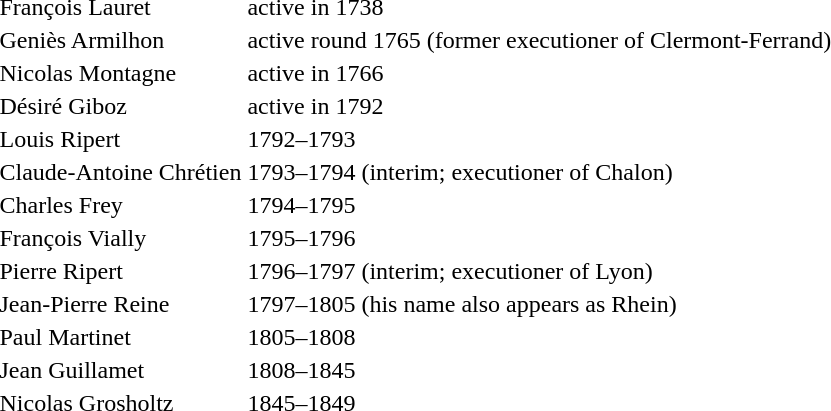<table>
<tr>
<td>François Lauret</td>
<td>active in 1738</td>
</tr>
<tr>
<td>Geniès Armilhon</td>
<td>active round 1765 (former executioner of Clermont-Ferrand)</td>
</tr>
<tr>
<td>Nicolas Montagne</td>
<td>active in 1766</td>
</tr>
<tr>
<td>Désiré Giboz</td>
<td>active in 1792</td>
</tr>
<tr>
<td>Louis Ripert</td>
<td>1792–1793</td>
</tr>
<tr>
<td>Claude-Antoine Chrétien</td>
<td>1793–1794 (interim; executioner of Chalon)</td>
</tr>
<tr>
<td>Charles Frey</td>
<td>1794–1795</td>
</tr>
<tr>
<td>François Vially</td>
<td>1795–1796</td>
</tr>
<tr>
<td>Pierre Ripert</td>
<td>1796–1797 (interim; executioner of Lyon)</td>
</tr>
<tr>
<td>Jean-Pierre Reine</td>
<td>1797–1805 (his name also appears as Rhein)</td>
</tr>
<tr>
<td>Paul Martinet</td>
<td>1805–1808</td>
</tr>
<tr>
<td>Jean Guillamet</td>
<td>1808–1845</td>
</tr>
<tr>
<td>Nicolas Grosholtz</td>
<td>1845–1849</td>
</tr>
</table>
